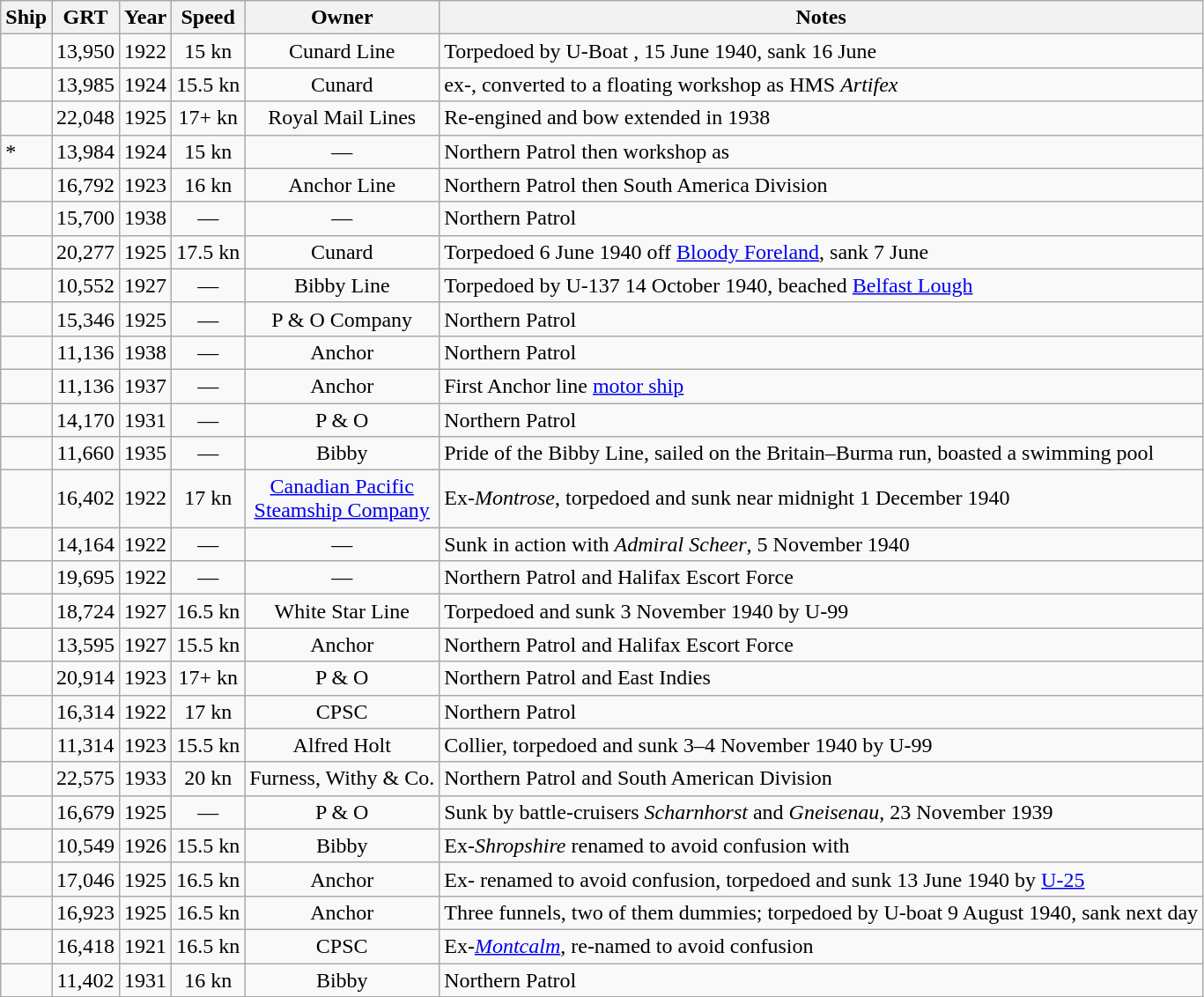<table class = "wikitable sortable">
<tr>
<th>Ship</th>
<th>GRT</th>
<th>Year</th>
<th>Speed</th>
<th>Owner</th>
<th>Notes</th>
</tr>
<tr>
<td></td>
<td align="center">13,950</td>
<td align="center">1922</td>
<td align="center">15 kn</td>
<td align="center">Cunard Line</td>
<td>Torpedoed by U-Boat , 15 June 1940, sank 16 June</td>
</tr>
<tr>
<td></td>
<td align="center">13,985</td>
<td align="center">1924</td>
<td align="center">15.5 kn</td>
<td align="center">Cunard</td>
<td>ex-, converted to a floating workshop as HMS <em>Artifex</em></td>
</tr>
<tr>
<td></td>
<td align="center">22,048</td>
<td align="center">1925</td>
<td align="center">17+ kn</td>
<td align="center">Royal Mail Lines</td>
<td>Re-engined and bow extended  in 1938</td>
</tr>
<tr>
<td>*</td>
<td align="center">13,984</td>
<td align="center">1924</td>
<td align="center">15 kn</td>
<td align="center">—</td>
<td>Northern Patrol then workshop as </td>
</tr>
<tr>
<td></td>
<td align="center">16,792</td>
<td align="center">1923</td>
<td align="center">16 kn</td>
<td align="center">Anchor Line</td>
<td>Northern Patrol then South America Division</td>
</tr>
<tr>
<td></td>
<td align="center">15,700</td>
<td align="center">1938</td>
<td align="center">—</td>
<td align="center">—</td>
<td>Northern Patrol</td>
</tr>
<tr>
<td></td>
<td align="center">20,277</td>
<td align="center">1925</td>
<td align="center">17.5 kn</td>
<td align="center">Cunard</td>
<td>Torpedoed 6 June 1940 off <a href='#'>Bloody Foreland</a>, sank 7 June</td>
</tr>
<tr>
<td></td>
<td align="center">10,552</td>
<td align="center">1927</td>
<td align="center">—</td>
<td align="center">Bibby Line</td>
<td>Torpedoed by U-137 14 October 1940, beached <a href='#'>Belfast Lough</a></td>
</tr>
<tr>
<td></td>
<td align="center">15,346</td>
<td align="center">1925</td>
<td align="center">—</td>
<td align="center">P & O Company</td>
<td>Northern Patrol</td>
</tr>
<tr>
<td></td>
<td align="center">11,136</td>
<td align="center">1938</td>
<td align="center">—</td>
<td align="center">Anchor</td>
<td>Northern Patrol</td>
</tr>
<tr>
<td></td>
<td align="center">11,136</td>
<td align="center">1937</td>
<td align="center">—</td>
<td align="center">Anchor</td>
<td>First Anchor line <a href='#'>motor ship</a></td>
</tr>
<tr>
<td></td>
<td align="center">14,170</td>
<td align="center">1931</td>
<td align="center">—</td>
<td align="center">P & O</td>
<td>Northern Patrol</td>
</tr>
<tr>
<td></td>
<td align="center">11,660</td>
<td align="center">1935</td>
<td align="center">—</td>
<td align="center">Bibby</td>
<td>Pride of the Bibby Line, sailed on the Britain–Burma run, boasted a swimming pool</td>
</tr>
<tr>
<td></td>
<td align="center">16,402</td>
<td align="center">1922</td>
<td align="center">17 kn</td>
<td align="center"><a href='#'>Canadian Pacific<br>Steamship Company</a></td>
<td>Ex-<em>Montrose</em>, torpedoed and sunk near midnight 1 December 1940</td>
</tr>
<tr>
<td></td>
<td align="center">14,164</td>
<td align="center">1922</td>
<td align="center">—</td>
<td align="center">—</td>
<td>Sunk in action with <em>Admiral Scheer</em>, 5 November 1940</td>
</tr>
<tr>
<td></td>
<td align="center">19,695</td>
<td align="center">1922</td>
<td align="center">—</td>
<td align="center">—</td>
<td>Northern Patrol and Halifax Escort Force</td>
</tr>
<tr>
<td></td>
<td align="center">18,724</td>
<td align="center">1927</td>
<td align="center">16.5 kn</td>
<td align="center">White Star Line</td>
<td>Torpedoed and sunk 3 November 1940 by U-99</td>
</tr>
<tr>
<td></td>
<td align="center">13,595</td>
<td align="center">1927</td>
<td align="center">15.5 kn</td>
<td align="center">Anchor</td>
<td>Northern Patrol and Halifax Escort Force</td>
</tr>
<tr>
<td></td>
<td align="center">20,914</td>
<td align="center">1923</td>
<td align="center">17+ kn</td>
<td align="center">P & O</td>
<td>Northern Patrol and East Indies</td>
</tr>
<tr>
<td></td>
<td align="center">16,314</td>
<td align="center">1922</td>
<td align="center">17 kn</td>
<td align="center">CPSC</td>
<td>Northern Patrol</td>
</tr>
<tr>
<td></td>
<td align="center">11,314</td>
<td align="center">1923</td>
<td align="center">15.5 kn</td>
<td align="center">Alfred Holt</td>
<td>Collier, torpedoed and sunk 3–4 November 1940 by U-99</td>
</tr>
<tr>
<td></td>
<td align="center">22,575</td>
<td align="center">1933</td>
<td align="center">20 kn</td>
<td align="center">Furness, Withy & Co.</td>
<td>Northern Patrol and South American Division</td>
</tr>
<tr>
<td></td>
<td align="center">16,679</td>
<td align="center">1925</td>
<td align="center">—</td>
<td align="center">P & O</td>
<td>Sunk by battle-cruisers <em>Scharnhorst</em> and <em>Gneisenau</em>, 23 November 1939</td>
</tr>
<tr>
<td></td>
<td align="center">10,549</td>
<td align="center">1926</td>
<td align="center">15.5 kn</td>
<td align="center">Bibby</td>
<td>Ex-<em>Shropshire</em> renamed to avoid confusion with </td>
</tr>
<tr>
<td></td>
<td align="center">17,046</td>
<td align="center">1925</td>
<td align="center">16.5 kn</td>
<td align="center">Anchor</td>
<td>Ex- renamed to avoid confusion, torpedoed and sunk 13 June 1940 by <a href='#'>U-25</a></td>
</tr>
<tr>
<td></td>
<td align="center">16,923</td>
<td align="center">1925</td>
<td align="center">16.5 kn</td>
<td align="center">Anchor</td>
<td>Three funnels, two of them dummies; torpedoed by U-boat 9 August 1940, sank next day</td>
</tr>
<tr>
<td></td>
<td align="center">16,418</td>
<td align="center">1921</td>
<td align="center">16.5 kn</td>
<td align="center">CPSC</td>
<td>Ex-<a href='#'><em>Montcalm</em></a>, re-named to avoid confusion</td>
</tr>
<tr>
<td></td>
<td align="center">11,402</td>
<td align="center">1931</td>
<td align="center">16 kn</td>
<td align="center">Bibby</td>
<td>Northern Patrol</td>
</tr>
<tr>
</tr>
</table>
